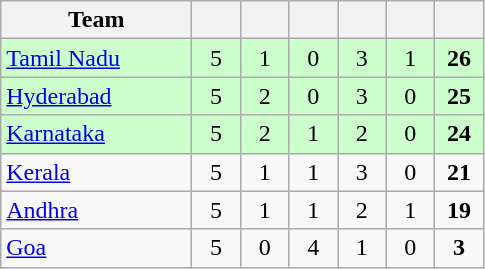<table class="wikitable" style="text-align:center">
<tr>
<th style="width:120px">Team</th>
<th style="width:25px"></th>
<th style="width:25px"></th>
<th style="width:25px"></th>
<th style="width:25px"></th>
<th style="width:25px"></th>
<th style="width:25px"></th>
</tr>
<tr style="background:#cfc;">
<td style="text-align:left"><a href='#'>Tamil Nadu</a></td>
<td>5</td>
<td>1</td>
<td>0</td>
<td>3</td>
<td>1</td>
<td><strong>26</strong></td>
</tr>
<tr style="background:#cfc;">
<td style="text-align:left"><a href='#'>Hyderabad</a></td>
<td>5</td>
<td>2</td>
<td>0</td>
<td>3</td>
<td>0</td>
<td><strong>25</strong></td>
</tr>
<tr style="background:#cfc;">
<td style="text-align:left"><a href='#'>Karnataka</a></td>
<td>5</td>
<td>2</td>
<td>1</td>
<td>2</td>
<td>0</td>
<td><strong>24</strong></td>
</tr>
<tr>
<td style="text-align:left"><a href='#'>Kerala</a></td>
<td>5</td>
<td>1</td>
<td>1</td>
<td>3</td>
<td>0</td>
<td><strong>21</strong></td>
</tr>
<tr>
<td style="text-align:left"><a href='#'>Andhra</a></td>
<td>5</td>
<td>1</td>
<td>1</td>
<td>2</td>
<td>1</td>
<td><strong>19</strong></td>
</tr>
<tr>
<td style="text-align:left"><a href='#'>Goa</a></td>
<td>5</td>
<td>0</td>
<td>4</td>
<td>1</td>
<td>0</td>
<td><strong>3</strong></td>
</tr>
</table>
